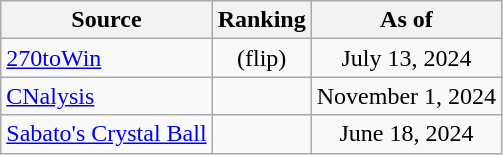<table class="wikitable" style="text-align:center">
<tr>
<th>Source</th>
<th>Ranking</th>
<th>As of</th>
</tr>
<tr>
<td align="left"><a href='#'>270toWin</a></td>
<td> (flip)</td>
<td>July 13, 2024</td>
</tr>
<tr>
<td align="left"><a href='#'>CNalysis</a></td>
<td></td>
<td>November 1, 2024</td>
</tr>
<tr>
<td align="left"><a href='#'>Sabato's Crystal Ball</a></td>
<td></td>
<td>June 18, 2024</td>
</tr>
</table>
